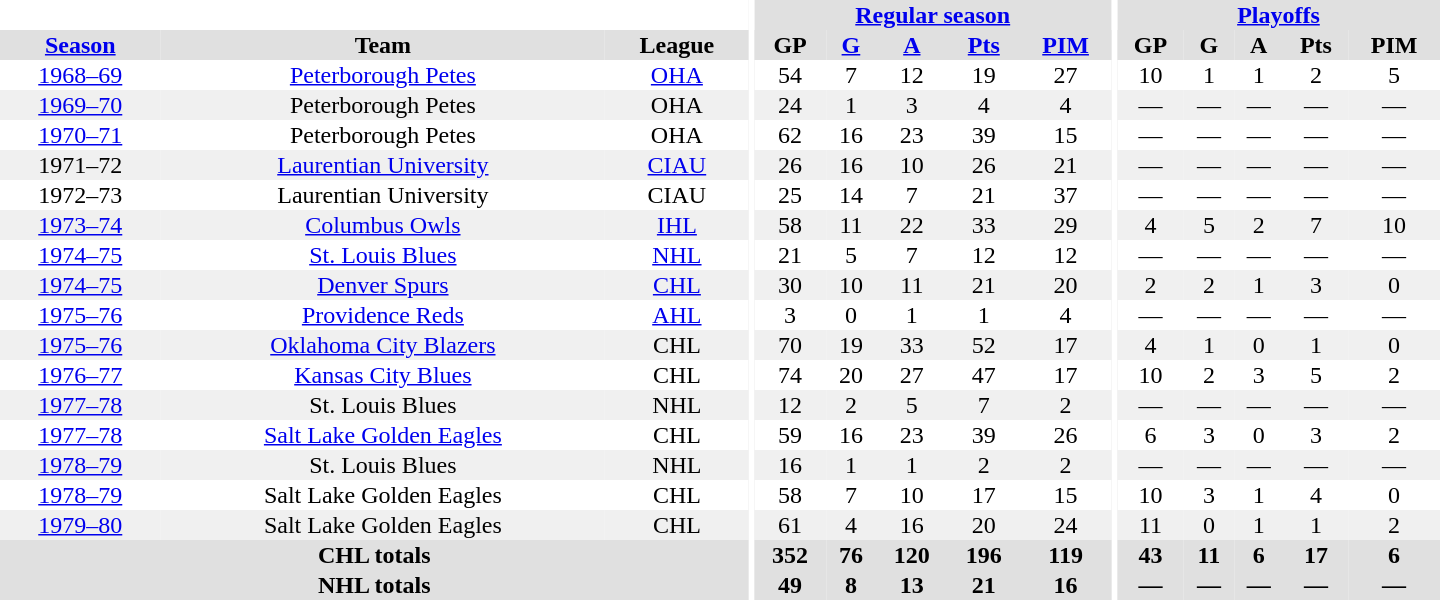<table border="0" cellpadding="1" cellspacing="0" style="text-align:center; width:60em">
<tr bgcolor="#e0e0e0">
<th colspan="3" bgcolor="#ffffff"></th>
<th rowspan="100" bgcolor="#ffffff"></th>
<th colspan="5"><a href='#'>Regular season</a></th>
<th rowspan="100" bgcolor="#ffffff"></th>
<th colspan="5"><a href='#'>Playoffs</a></th>
</tr>
<tr bgcolor="#e0e0e0">
<th><a href='#'>Season</a></th>
<th>Team</th>
<th>League</th>
<th>GP</th>
<th><a href='#'>G</a></th>
<th><a href='#'>A</a></th>
<th><a href='#'>Pts</a></th>
<th><a href='#'>PIM</a></th>
<th>GP</th>
<th>G</th>
<th>A</th>
<th>Pts</th>
<th>PIM</th>
</tr>
<tr>
<td><a href='#'>1968–69</a></td>
<td><a href='#'>Peterborough Petes</a></td>
<td><a href='#'>OHA</a></td>
<td>54</td>
<td>7</td>
<td>12</td>
<td>19</td>
<td>27</td>
<td>10</td>
<td>1</td>
<td>1</td>
<td>2</td>
<td>5</td>
</tr>
<tr bgcolor="#f0f0f0">
<td><a href='#'>1969–70</a></td>
<td>Peterborough Petes</td>
<td>OHA</td>
<td>24</td>
<td>1</td>
<td>3</td>
<td>4</td>
<td>4</td>
<td>—</td>
<td>—</td>
<td>—</td>
<td>—</td>
<td>—</td>
</tr>
<tr>
<td><a href='#'>1970–71</a></td>
<td>Peterborough Petes</td>
<td>OHA</td>
<td>62</td>
<td>16</td>
<td>23</td>
<td>39</td>
<td>15</td>
<td>—</td>
<td>—</td>
<td>—</td>
<td>—</td>
<td>—</td>
</tr>
<tr bgcolor="#f0f0f0">
<td>1971–72</td>
<td><a href='#'>Laurentian University</a></td>
<td><a href='#'>CIAU</a></td>
<td>26</td>
<td>16</td>
<td>10</td>
<td>26</td>
<td>21</td>
<td>—</td>
<td>—</td>
<td>—</td>
<td>—</td>
<td>—</td>
</tr>
<tr>
<td>1972–73</td>
<td>Laurentian University</td>
<td>CIAU</td>
<td>25</td>
<td>14</td>
<td>7</td>
<td>21</td>
<td>37</td>
<td>—</td>
<td>—</td>
<td>—</td>
<td>—</td>
<td>—</td>
</tr>
<tr bgcolor="#f0f0f0">
<td><a href='#'>1973–74</a></td>
<td><a href='#'>Columbus Owls</a></td>
<td><a href='#'>IHL</a></td>
<td>58</td>
<td>11</td>
<td>22</td>
<td>33</td>
<td>29</td>
<td>4</td>
<td>5</td>
<td>2</td>
<td>7</td>
<td>10</td>
</tr>
<tr>
<td><a href='#'>1974–75</a></td>
<td><a href='#'>St. Louis Blues</a></td>
<td><a href='#'>NHL</a></td>
<td>21</td>
<td>5</td>
<td>7</td>
<td>12</td>
<td>12</td>
<td>—</td>
<td>—</td>
<td>—</td>
<td>—</td>
<td>—</td>
</tr>
<tr bgcolor="#f0f0f0">
<td><a href='#'>1974–75</a></td>
<td><a href='#'>Denver Spurs</a></td>
<td><a href='#'>CHL</a></td>
<td>30</td>
<td>10</td>
<td>11</td>
<td>21</td>
<td>20</td>
<td>2</td>
<td>2</td>
<td>1</td>
<td>3</td>
<td>0</td>
</tr>
<tr>
<td><a href='#'>1975–76</a></td>
<td><a href='#'>Providence Reds</a></td>
<td><a href='#'>AHL</a></td>
<td>3</td>
<td>0</td>
<td>1</td>
<td>1</td>
<td>4</td>
<td>—</td>
<td>—</td>
<td>—</td>
<td>—</td>
<td>—</td>
</tr>
<tr bgcolor="#f0f0f0">
<td><a href='#'>1975–76</a></td>
<td><a href='#'>Oklahoma City Blazers</a></td>
<td>CHL</td>
<td>70</td>
<td>19</td>
<td>33</td>
<td>52</td>
<td>17</td>
<td>4</td>
<td>1</td>
<td>0</td>
<td>1</td>
<td>0</td>
</tr>
<tr>
<td><a href='#'>1976–77</a></td>
<td><a href='#'>Kansas City Blues</a></td>
<td>CHL</td>
<td>74</td>
<td>20</td>
<td>27</td>
<td>47</td>
<td>17</td>
<td>10</td>
<td>2</td>
<td>3</td>
<td>5</td>
<td>2</td>
</tr>
<tr bgcolor="#f0f0f0">
<td><a href='#'>1977–78</a></td>
<td>St. Louis Blues</td>
<td>NHL</td>
<td>12</td>
<td>2</td>
<td>5</td>
<td>7</td>
<td>2</td>
<td>—</td>
<td>—</td>
<td>—</td>
<td>—</td>
<td>—</td>
</tr>
<tr>
<td><a href='#'>1977–78</a></td>
<td><a href='#'>Salt Lake Golden Eagles</a></td>
<td>CHL</td>
<td>59</td>
<td>16</td>
<td>23</td>
<td>39</td>
<td>26</td>
<td>6</td>
<td>3</td>
<td>0</td>
<td>3</td>
<td>2</td>
</tr>
<tr bgcolor="#f0f0f0">
<td><a href='#'>1978–79</a></td>
<td>St. Louis Blues</td>
<td>NHL</td>
<td>16</td>
<td>1</td>
<td>1</td>
<td>2</td>
<td>2</td>
<td>—</td>
<td>—</td>
<td>—</td>
<td>—</td>
<td>—</td>
</tr>
<tr>
<td><a href='#'>1978–79</a></td>
<td>Salt Lake Golden Eagles</td>
<td>CHL</td>
<td>58</td>
<td>7</td>
<td>10</td>
<td>17</td>
<td>15</td>
<td>10</td>
<td>3</td>
<td>1</td>
<td>4</td>
<td>0</td>
</tr>
<tr bgcolor="#f0f0f0">
<td><a href='#'>1979–80</a></td>
<td>Salt Lake Golden Eagles</td>
<td>CHL</td>
<td>61</td>
<td>4</td>
<td>16</td>
<td>20</td>
<td>24</td>
<td>11</td>
<td>0</td>
<td>1</td>
<td>1</td>
<td>2</td>
</tr>
<tr bgcolor="#e0e0e0">
<th colspan="3">CHL totals</th>
<th>352</th>
<th>76</th>
<th>120</th>
<th>196</th>
<th>119</th>
<th>43</th>
<th>11</th>
<th>6</th>
<th>17</th>
<th>6</th>
</tr>
<tr bgcolor="#e0e0e0">
<th colspan="3">NHL totals</th>
<th>49</th>
<th>8</th>
<th>13</th>
<th>21</th>
<th>16</th>
<th>—</th>
<th>—</th>
<th>—</th>
<th>—</th>
<th>—</th>
</tr>
</table>
